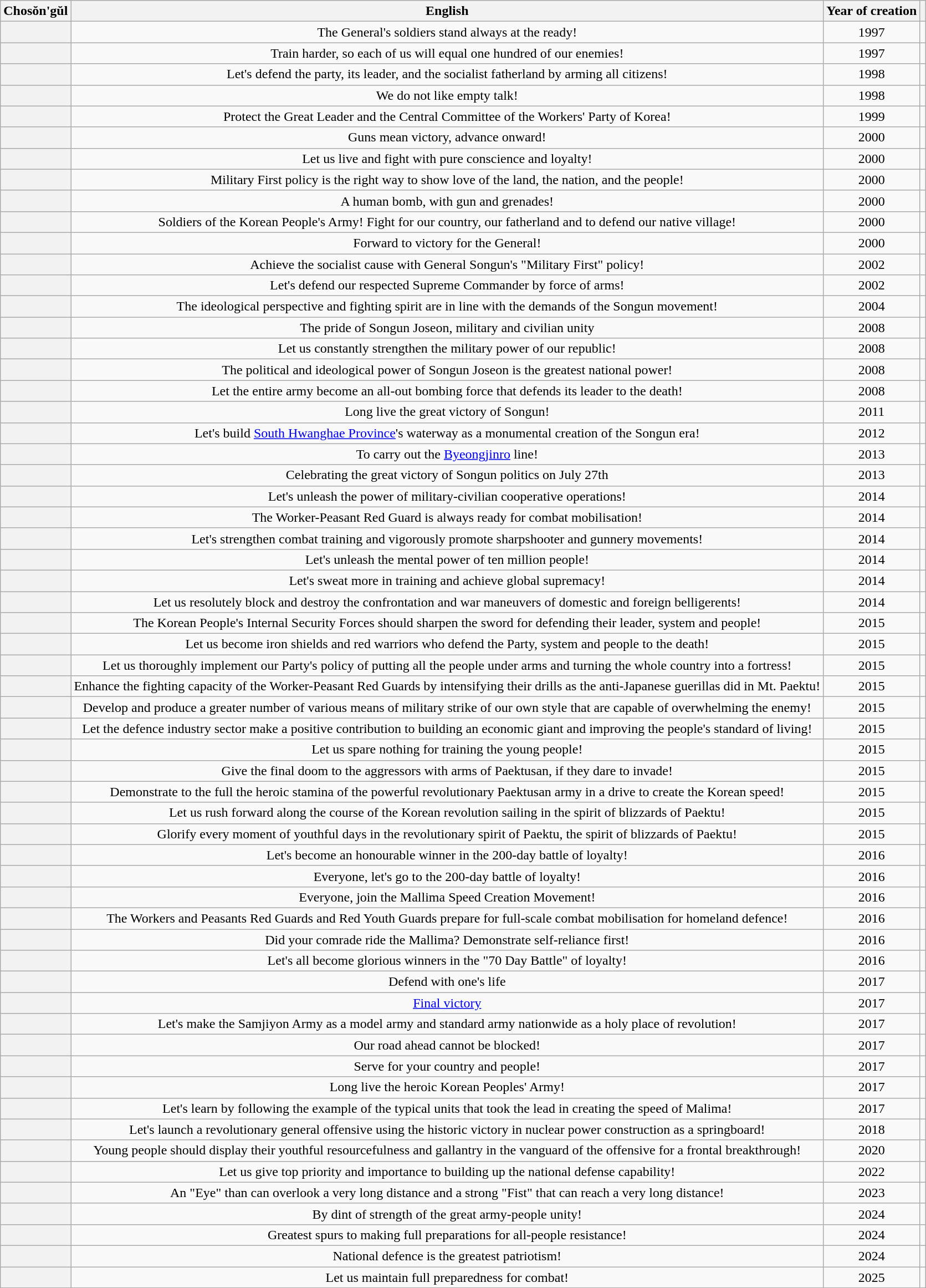<table class="wikitable sortable" style="text-align: center;">
<tr>
<th scope="col">Chosŏn'gŭl</th>
<th scope="col">English</th>
<th scope="col">Year of creation</th>
<th scope="col" class="unsortable"></th>
</tr>
<tr>
<th scope="row"></th>
<td>The General's soldiers stand always at the ready!</td>
<td>1997</td>
<td></td>
</tr>
<tr>
<th scope="row"></th>
<td>Train harder, so each of us will equal one hundred of our enemies!</td>
<td>1997</td>
<td></td>
</tr>
<tr>
<th scope="row"></th>
<td>Let's defend the party, its leader, and the socialist fatherland by arming all citizens!</td>
<td>1998</td>
<td></td>
</tr>
<tr>
<th scope="row"></th>
<td>We do not like empty talk!</td>
<td>1998</td>
<td></td>
</tr>
<tr>
<th scope="row"></th>
<td>Protect the Great Leader and the Central Committee of the Workers' Party of Korea!</td>
<td>1999</td>
<td></td>
</tr>
<tr>
<th scope="row"></th>
<td>Guns mean victory, advance onward!</td>
<td>2000</td>
<td></td>
</tr>
<tr>
<th scope="row"></th>
<td>Let us live and fight with pure conscience and loyalty!</td>
<td>2000</td>
<td></td>
</tr>
<tr>
<th scope="row"></th>
<td>Military First policy is the right way to show love of the land, the nation, and the people!</td>
<td>2000</td>
<td></td>
</tr>
<tr>
<th scope="row"></th>
<td>A human bomb, with gun and grenades!</td>
<td>2000</td>
<td></td>
</tr>
<tr>
<th scope="row"></th>
<td>Soldiers of the Korean People's Army! Fight for our country, our fatherland and to defend our native village!</td>
<td>2000</td>
<td></td>
</tr>
<tr>
<th scope="row"></th>
<td>Forward to victory for the General!</td>
<td>2000</td>
<td></td>
</tr>
<tr>
<th scope="row"></th>
<td>Achieve the socialist cause with General Songun's "Military First" policy!</td>
<td>2002</td>
<td></td>
</tr>
<tr>
<th scope="row"></th>
<td>Let's defend our respected Supreme Commander by force of arms!</td>
<td>2002</td>
<td></td>
</tr>
<tr>
<th scope="row"></th>
<td>The ideological perspective and fighting spirit are in line with the demands of the Songun movement!</td>
<td>2004</td>
<td></td>
</tr>
<tr>
<th scope="row"></th>
<td>The pride of Songun Joseon, military and civilian unity</td>
<td>2008</td>
<td></td>
</tr>
<tr>
<th scope="row"></th>
<td>Let us constantly strengthen the military power of our republic!</td>
<td>2008</td>
<td></td>
</tr>
<tr>
<th scope="row"></th>
<td>The political and ideological power of Songun Joseon is the greatest national power!</td>
<td>2008</td>
<td></td>
</tr>
<tr>
<th scope="row"></th>
<td>Let the entire army become an all-out bombing force that defends its leader to the death!</td>
<td>2008</td>
<td></td>
</tr>
<tr>
<th scope="row"></th>
<td>Long live the great victory of Songun!</td>
<td>2011</td>
<td></td>
</tr>
<tr>
<th scope="row"></th>
<td>Let's build <a href='#'>South Hwanghae Province</a>'s waterway as a monumental creation of the Songun era!</td>
<td>2012</td>
<td></td>
</tr>
<tr>
<th scope="row"></th>
<td>To carry out the <a href='#'>Byeongjinro</a> line!</td>
<td>2013</td>
<td></td>
</tr>
<tr>
<th scope="row"></th>
<td>Celebrating the great victory of Songun politics on July 27th</td>
<td>2013</td>
<td></td>
</tr>
<tr>
<th scope="row"></th>
<td>Let's unleash the power of military-civilian cooperative operations!</td>
<td>2014</td>
<td></td>
</tr>
<tr>
<th scope="row"></th>
<td>The Worker-Peasant Red Guard is always ready for combat mobilisation!</td>
<td>2014</td>
<td></td>
</tr>
<tr>
<th scope="row"></th>
<td>Let's strengthen combat training and vigorously promote sharpshooter and gunnery movements!</td>
<td>2014</td>
<td></td>
</tr>
<tr>
<th scope="row"></th>
<td>Let's unleash the mental power of ten million people!</td>
<td>2014</td>
<td></td>
</tr>
<tr>
<th scope="row"></th>
<td>Let's sweat more in training and achieve global supremacy!</td>
<td>2014</td>
<td></td>
</tr>
<tr>
<th scope="row"></th>
<td>Let us resolutely block and destroy the confrontation and war maneuvers of domestic and foreign belligerents!</td>
<td>2014</td>
<td></td>
</tr>
<tr>
<th scope="row"></th>
<td>The Korean People's Internal Security Forces should sharpen the sword for defending their leader, system and people!</td>
<td>2015</td>
<td></td>
</tr>
<tr>
<th scope="row"></th>
<td>Let us become iron shields and red warriors who defend the Party, system and people to the death!</td>
<td>2015</td>
<td></td>
</tr>
<tr>
<th scope="row"></th>
<td>Let us thoroughly implement our Party's policy of putting all the people under arms and turning the whole country into a fortress!</td>
<td>2015</td>
<td></td>
</tr>
<tr>
<th scope="row"></th>
<td>Enhance the fighting capacity of the Worker-Peasant Red Guards by intensifying their drills as the anti-Japanese guerillas did in Mt. Paektu!</td>
<td>2015</td>
<td></td>
</tr>
<tr>
<th scope="row"></th>
<td>Develop and produce a greater number of various means of military strike of our own style that are capable of overwhelming the enemy!</td>
<td>2015</td>
<td></td>
</tr>
<tr>
<th scope="row"></th>
<td>Let the defence industry sector make a positive contribution to building an economic giant and improving the people's standard of living!</td>
<td>2015</td>
<td></td>
</tr>
<tr>
<th scope="row"></th>
<td>Let us spare nothing for training the young people!</td>
<td>2015</td>
<td></td>
</tr>
<tr>
<th scope="row"></th>
<td>Give the final doom to the aggressors with arms of Paektusan, if they dare to invade!</td>
<td>2015</td>
<td></td>
</tr>
<tr>
<th scope="row"></th>
<td>Demonstrate to the full the heroic stamina of the powerful revolutionary Paektusan army in a drive to create the Korean speed!</td>
<td>2015</td>
<td></td>
</tr>
<tr>
<th scope="row"></th>
<td>Let us rush forward along the course of the Korean revolution sailing in the spirit of blizzards of Paektu!</td>
<td>2015</td>
<td></td>
</tr>
<tr>
<th scope="row"></th>
<td>Glorify every moment of youthful days in the revolutionary spirit of Paektu, the spirit of blizzards of Paektu!</td>
<td>2015</td>
<td></td>
</tr>
<tr>
<th scope="row"></th>
<td>Let's become an honourable winner in the 200-day battle of loyalty!</td>
<td>2016</td>
<td></td>
</tr>
<tr>
<th scope="row"></th>
<td>Everyone, let's go to the 200-day battle of loyalty!</td>
<td>2016</td>
<td></td>
</tr>
<tr>
<th scope="row"></th>
<td>Everyone, join the Mallima Speed Creation Movement!</td>
<td>2016</td>
<td></td>
</tr>
<tr>
<th scope="row"></th>
<td>The Workers and Peasants Red Guards and Red Youth Guards prepare for full-scale combat mobilisation for homeland defence!</td>
<td>2016</td>
<td></td>
</tr>
<tr>
<th scope="row"></th>
<td>Did your comrade ride the Mallima? Demonstrate self-reliance first!</td>
<td>2016</td>
<td></td>
</tr>
<tr>
<th scope="row"></th>
<td>Let's all become glorious winners in the "70 Day Battle" of loyalty!</td>
<td>2016</td>
<td></td>
</tr>
<tr>
<th scope="row"></th>
<td>Defend with one's life</td>
<td>2017</td>
<td></td>
</tr>
<tr>
<th scope="row"></th>
<td><a href='#'>Final victory</a></td>
<td>2017</td>
<td></td>
</tr>
<tr>
<th scope="row"></th>
<td>Let's make the Samjiyon Army as a model army and standard army nationwide as a holy place of revolution!</td>
<td>2017</td>
<td></td>
</tr>
<tr>
<th scope="row"></th>
<td>Our road ahead cannot be blocked!</td>
<td>2017</td>
<td></td>
</tr>
<tr>
<th scope="row"></th>
<td>Serve for your country and people!</td>
<td>2017</td>
<td></td>
</tr>
<tr>
<th scope="row"></th>
<td>Long live the heroic Korean Peoples' Army!</td>
<td>2017</td>
<td></td>
</tr>
<tr>
<th scope="row"></th>
<td>Let's learn by following the example of the typical units that took the lead in creating the speed of Malima!</td>
<td>2017</td>
<td></td>
</tr>
<tr>
<th scope="row"></th>
<td>Let's launch a revolutionary general offensive using the historic victory in nuclear power construction as a springboard!</td>
<td>2018</td>
<td></td>
</tr>
<tr>
<th scope="row"></th>
<td>Young people should display their youthful resourcefulness and gallantry in the vanguard of the offensive for a frontal breakthrough!</td>
<td>2020</td>
<td></td>
</tr>
<tr>
<th scope="row"></th>
<td>Let us give top priority and importance to building up the national defense capability!</td>
<td>2022</td>
<td></td>
</tr>
<tr>
<th scope="row"></th>
<td>An "Eye" than can overlook a very long distance and a strong "Fist" that can reach a very long distance!</td>
<td>2023</td>
<td></td>
</tr>
<tr>
<th scope="row"></th>
<td>By dint of strength of the great army-people unity!</td>
<td>2024</td>
<td></td>
</tr>
<tr>
<th scope="row"></th>
<td>Greatest spurs to making full preparations for all-people resistance!</td>
<td>2024</td>
<td></td>
</tr>
<tr>
<th scope="row"></th>
<td>National defence is the greatest patriotism!</td>
<td>2024</td>
<td></td>
</tr>
<tr>
<th scope="row"></th>
<td>Let us maintain full preparedness for combat!</td>
<td>2025</td>
<td></td>
</tr>
</table>
